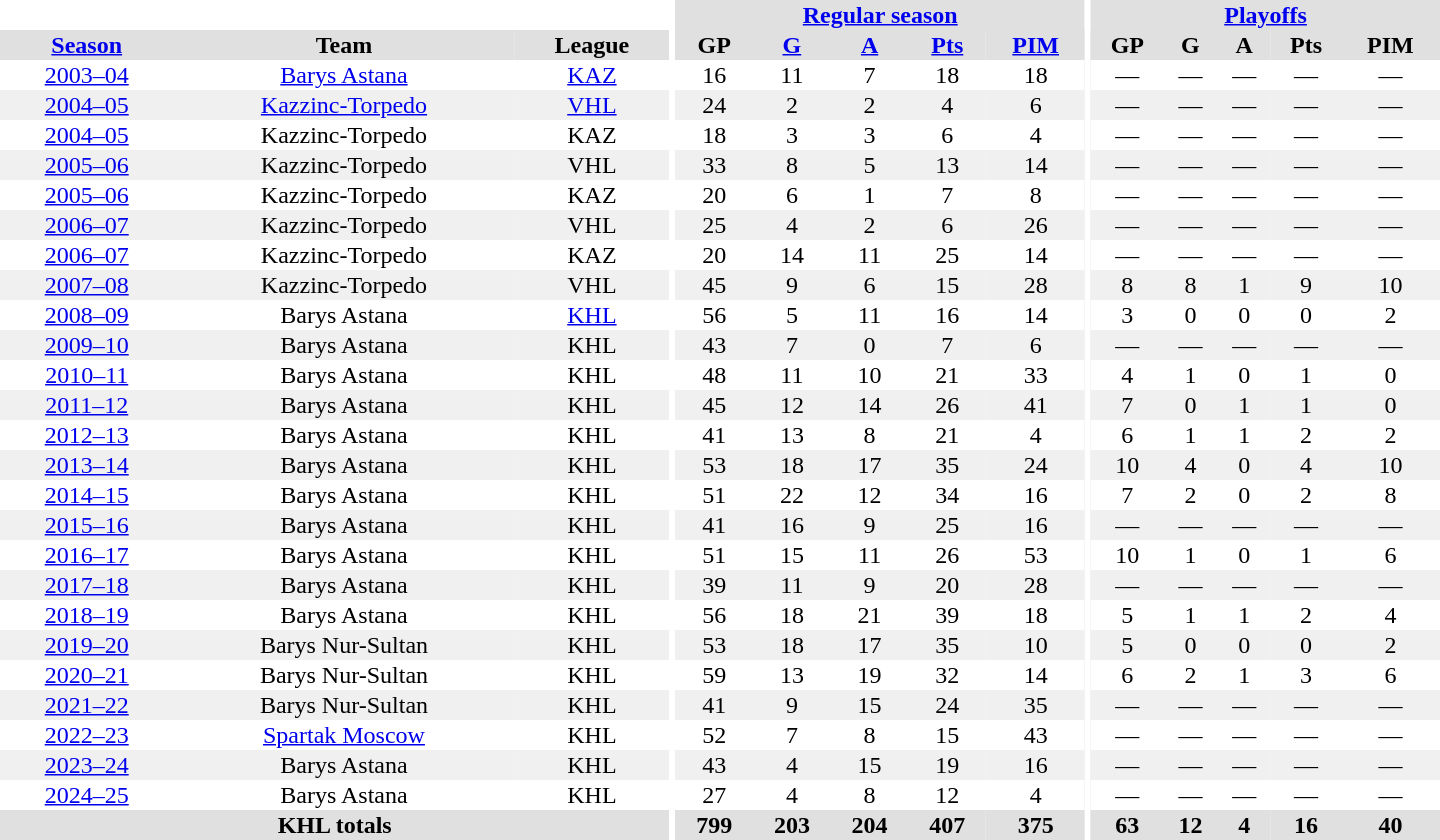<table border="0" cellpadding="1" cellspacing="0" style="text-align:center; width:60em">
<tr bgcolor="#e0e0e0">
<th colspan="3" bgcolor="#ffffff"></th>
<th rowspan="100" bgcolor="#ffffff"></th>
<th colspan="5"><a href='#'>Regular season</a></th>
<th rowspan="100" bgcolor="#ffffff"></th>
<th colspan="5"><a href='#'>Playoffs</a></th>
</tr>
<tr bgcolor="#e0e0e0">
<th><a href='#'>Season</a></th>
<th>Team</th>
<th>League</th>
<th>GP</th>
<th><a href='#'>G</a></th>
<th><a href='#'>A</a></th>
<th><a href='#'>Pts</a></th>
<th><a href='#'>PIM</a></th>
<th>GP</th>
<th>G</th>
<th>A</th>
<th>Pts</th>
<th>PIM</th>
</tr>
<tr>
<td><a href='#'>2003–04</a></td>
<td><a href='#'>Barys Astana</a></td>
<td><a href='#'>KAZ</a></td>
<td>16</td>
<td>11</td>
<td>7</td>
<td>18</td>
<td>18</td>
<td>—</td>
<td>—</td>
<td>—</td>
<td>—</td>
<td>—</td>
</tr>
<tr bgcolor="#f0f0f0">
<td><a href='#'>2004–05</a></td>
<td><a href='#'>Kazzinc-Torpedo</a></td>
<td><a href='#'>VHL</a></td>
<td>24</td>
<td>2</td>
<td>2</td>
<td>4</td>
<td>6</td>
<td>—</td>
<td>—</td>
<td>—</td>
<td>—</td>
<td>—</td>
</tr>
<tr>
<td><a href='#'>2004–05</a></td>
<td>Kazzinc-Torpedo</td>
<td>KAZ</td>
<td>18</td>
<td>3</td>
<td>3</td>
<td>6</td>
<td>4</td>
<td>—</td>
<td>—</td>
<td>—</td>
<td>—</td>
<td>—</td>
</tr>
<tr bgcolor="#f0f0f0">
<td><a href='#'>2005–06</a></td>
<td>Kazzinc-Torpedo</td>
<td>VHL</td>
<td>33</td>
<td>8</td>
<td>5</td>
<td>13</td>
<td>14</td>
<td>—</td>
<td>—</td>
<td>—</td>
<td>—</td>
<td>—</td>
</tr>
<tr>
<td><a href='#'>2005–06</a></td>
<td>Kazzinc-Torpedo</td>
<td>KAZ</td>
<td>20</td>
<td>6</td>
<td>1</td>
<td>7</td>
<td>8</td>
<td>—</td>
<td>—</td>
<td>—</td>
<td>—</td>
<td>—</td>
</tr>
<tr bgcolor="#f0f0f0">
<td><a href='#'>2006–07</a></td>
<td>Kazzinc-Torpedo</td>
<td>VHL</td>
<td>25</td>
<td>4</td>
<td>2</td>
<td>6</td>
<td>26</td>
<td>—</td>
<td>—</td>
<td>—</td>
<td>—</td>
<td>—</td>
</tr>
<tr>
<td><a href='#'>2006–07</a></td>
<td>Kazzinc-Torpedo</td>
<td>KAZ</td>
<td>20</td>
<td>14</td>
<td>11</td>
<td>25</td>
<td>14</td>
<td>—</td>
<td>—</td>
<td>—</td>
<td>—</td>
<td>—</td>
</tr>
<tr bgcolor="#f0f0f0">
<td><a href='#'>2007–08</a></td>
<td>Kazzinc-Torpedo</td>
<td>VHL</td>
<td>45</td>
<td>9</td>
<td>6</td>
<td>15</td>
<td>28</td>
<td>8</td>
<td>8</td>
<td>1</td>
<td>9</td>
<td>10</td>
</tr>
<tr>
<td><a href='#'>2008–09</a></td>
<td>Barys Astana</td>
<td><a href='#'>KHL</a></td>
<td>56</td>
<td>5</td>
<td>11</td>
<td>16</td>
<td>14</td>
<td>3</td>
<td>0</td>
<td>0</td>
<td>0</td>
<td>2</td>
</tr>
<tr bgcolor="#f0f0f0">
<td><a href='#'>2009–10</a></td>
<td>Barys Astana</td>
<td>KHL</td>
<td>43</td>
<td>7</td>
<td>0</td>
<td>7</td>
<td>6</td>
<td>—</td>
<td>—</td>
<td>—</td>
<td>—</td>
<td>—</td>
</tr>
<tr>
<td><a href='#'>2010–11</a></td>
<td>Barys Astana</td>
<td>KHL</td>
<td>48</td>
<td>11</td>
<td>10</td>
<td>21</td>
<td>33</td>
<td>4</td>
<td>1</td>
<td>0</td>
<td>1</td>
<td>0</td>
</tr>
<tr bgcolor="#f0f0f0">
<td><a href='#'>2011–12</a></td>
<td>Barys Astana</td>
<td>KHL</td>
<td>45</td>
<td>12</td>
<td>14</td>
<td>26</td>
<td>41</td>
<td>7</td>
<td>0</td>
<td>1</td>
<td>1</td>
<td>0</td>
</tr>
<tr>
<td><a href='#'>2012–13</a></td>
<td>Barys Astana</td>
<td>KHL</td>
<td>41</td>
<td>13</td>
<td>8</td>
<td>21</td>
<td>4</td>
<td>6</td>
<td>1</td>
<td>1</td>
<td>2</td>
<td>2</td>
</tr>
<tr bgcolor="#f0f0f0">
<td><a href='#'>2013–14</a></td>
<td>Barys Astana</td>
<td>KHL</td>
<td>53</td>
<td>18</td>
<td>17</td>
<td>35</td>
<td>24</td>
<td>10</td>
<td>4</td>
<td>0</td>
<td>4</td>
<td>10</td>
</tr>
<tr>
<td><a href='#'>2014–15</a></td>
<td>Barys Astana</td>
<td>KHL</td>
<td>51</td>
<td>22</td>
<td>12</td>
<td>34</td>
<td>16</td>
<td>7</td>
<td>2</td>
<td>0</td>
<td>2</td>
<td>8</td>
</tr>
<tr bgcolor="#f0f0f0">
<td><a href='#'>2015–16</a></td>
<td>Barys Astana</td>
<td>KHL</td>
<td>41</td>
<td>16</td>
<td>9</td>
<td>25</td>
<td>16</td>
<td>—</td>
<td>—</td>
<td>—</td>
<td>—</td>
<td>—</td>
</tr>
<tr>
<td><a href='#'>2016–17</a></td>
<td>Barys Astana</td>
<td>KHL</td>
<td>51</td>
<td>15</td>
<td>11</td>
<td>26</td>
<td>53</td>
<td>10</td>
<td>1</td>
<td>0</td>
<td>1</td>
<td>6</td>
</tr>
<tr bgcolor="#f0f0f0">
<td><a href='#'>2017–18</a></td>
<td>Barys Astana</td>
<td>KHL</td>
<td>39</td>
<td>11</td>
<td>9</td>
<td>20</td>
<td>28</td>
<td>—</td>
<td>—</td>
<td>—</td>
<td>—</td>
<td>—</td>
</tr>
<tr>
<td><a href='#'>2018–19</a></td>
<td>Barys Astana</td>
<td>KHL</td>
<td>56</td>
<td>18</td>
<td>21</td>
<td>39</td>
<td>18</td>
<td>5</td>
<td>1</td>
<td>1</td>
<td>2</td>
<td>4</td>
</tr>
<tr bgcolor="#f0f0f0">
<td><a href='#'>2019–20</a></td>
<td>Barys Nur-Sultan</td>
<td>KHL</td>
<td>53</td>
<td>18</td>
<td>17</td>
<td>35</td>
<td>10</td>
<td>5</td>
<td>0</td>
<td>0</td>
<td>0</td>
<td>2</td>
</tr>
<tr>
<td><a href='#'>2020–21</a></td>
<td>Barys Nur-Sultan</td>
<td>KHL</td>
<td>59</td>
<td>13</td>
<td>19</td>
<td>32</td>
<td>14</td>
<td>6</td>
<td>2</td>
<td>1</td>
<td>3</td>
<td>6</td>
</tr>
<tr bgcolor="#f0f0f0">
<td><a href='#'>2021–22</a></td>
<td>Barys Nur-Sultan</td>
<td>KHL</td>
<td>41</td>
<td>9</td>
<td>15</td>
<td>24</td>
<td>35</td>
<td>—</td>
<td>—</td>
<td>—</td>
<td>—</td>
<td>—</td>
</tr>
<tr>
<td><a href='#'>2022–23</a></td>
<td><a href='#'>Spartak Moscow</a></td>
<td>KHL</td>
<td>52</td>
<td>7</td>
<td>8</td>
<td>15</td>
<td>43</td>
<td>—</td>
<td>—</td>
<td>—</td>
<td>—</td>
<td>—</td>
</tr>
<tr bgcolor="#f0f0f0">
<td><a href='#'>2023–24</a></td>
<td>Barys Astana</td>
<td>KHL</td>
<td>43</td>
<td>4</td>
<td>15</td>
<td>19</td>
<td>16</td>
<td>—</td>
<td>—</td>
<td>—</td>
<td>—</td>
<td>—</td>
</tr>
<tr>
<td><a href='#'>2024–25</a></td>
<td>Barys Astana</td>
<td>KHL</td>
<td>27</td>
<td>4</td>
<td>8</td>
<td>12</td>
<td>4</td>
<td>—</td>
<td>—</td>
<td>—</td>
<td>—</td>
<td>—</td>
</tr>
<tr style="background:#e0e0e0;">
<th colspan="3">KHL totals</th>
<th>799</th>
<th>203</th>
<th>204</th>
<th>407</th>
<th>375</th>
<th>63</th>
<th>12</th>
<th>4</th>
<th>16</th>
<th>40</th>
</tr>
</table>
